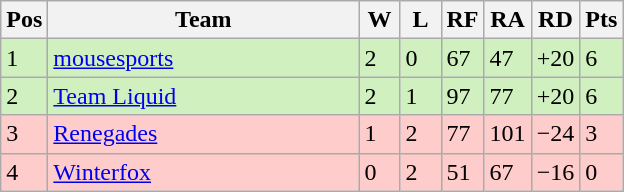<table class="wikitable">
<tr>
<th width="20px">Pos</th>
<th width="200px">Team</th>
<th width="20px">W</th>
<th width="20px">L</th>
<th width="20px">RF</th>
<th width="20px">RA</th>
<th width="20px">RD</th>
<th width="20px">Pts</th>
</tr>
<tr style="background: #D0F0C0;">
<td>1</td>
<td><a href='#'>mousesports</a></td>
<td>2</td>
<td>0</td>
<td>67</td>
<td>47</td>
<td>+20</td>
<td>6</td>
</tr>
<tr style="background: #D0F0C0;">
<td>2</td>
<td><a href='#'>Team Liquid</a></td>
<td>2</td>
<td>1</td>
<td>97</td>
<td>77</td>
<td>+20</td>
<td>6</td>
</tr>
<tr style="background: #FFCCCC;">
<td>3</td>
<td><a href='#'>Renegades</a></td>
<td>1</td>
<td>2</td>
<td>77</td>
<td>101</td>
<td>−24</td>
<td>3</td>
</tr>
<tr style="background: #FFCCCC;">
<td>4</td>
<td><a href='#'>Winterfox</a></td>
<td>0</td>
<td>2</td>
<td>51</td>
<td>67</td>
<td>−16</td>
<td>0</td>
</tr>
</table>
